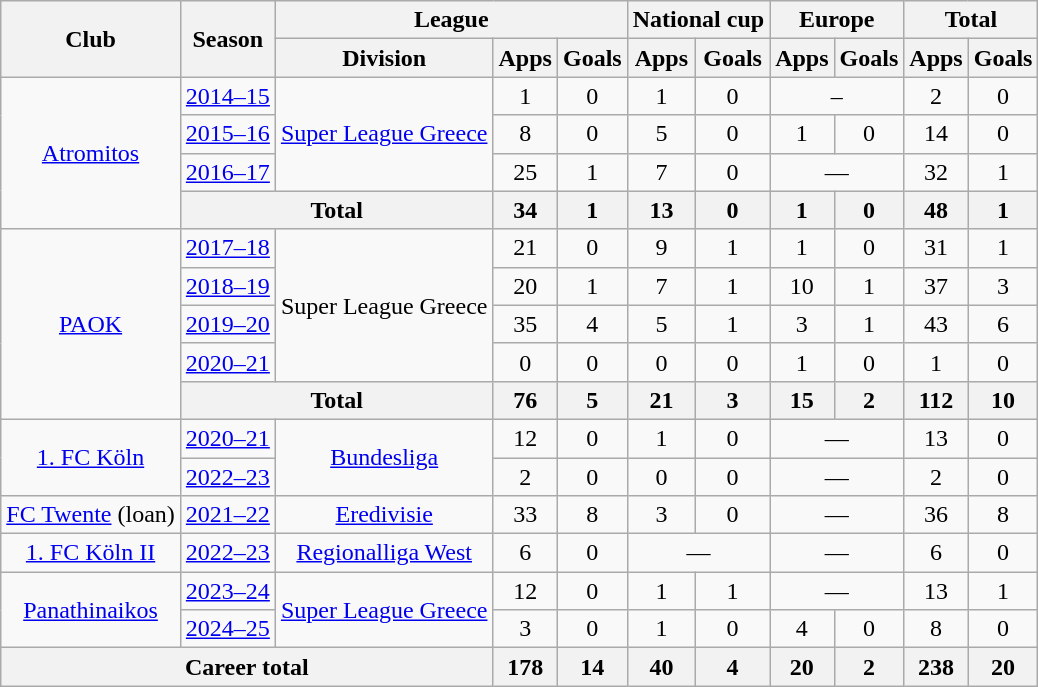<table class="wikitable" style="text-align:center">
<tr>
<th rowspan="2">Club</th>
<th rowspan="2">Season</th>
<th colspan="3">League</th>
<th colspan="2">National cup</th>
<th colspan="2">Europe</th>
<th colspan="2">Total</th>
</tr>
<tr>
<th>Division</th>
<th>Apps</th>
<th>Goals</th>
<th>Apps</th>
<th>Goals</th>
<th>Apps</th>
<th>Goals</th>
<th>Apps</th>
<th>Goals</th>
</tr>
<tr>
<td rowspan="4"><a href='#'>Atromitos</a></td>
<td><a href='#'>2014–15</a></td>
<td rowspan="3"><a href='#'>Super League Greece</a></td>
<td>1</td>
<td>0</td>
<td>1</td>
<td>0</td>
<td colspan="2">–</td>
<td>2</td>
<td>0</td>
</tr>
<tr>
<td><a href='#'>2015–16</a></td>
<td>8</td>
<td>0</td>
<td>5</td>
<td>0</td>
<td>1</td>
<td>0</td>
<td>14</td>
<td>0</td>
</tr>
<tr>
<td><a href='#'>2016–17</a></td>
<td>25</td>
<td>1</td>
<td>7</td>
<td>0</td>
<td colspan="2">—</td>
<td>32</td>
<td>1</td>
</tr>
<tr>
<th colspan="2">Total</th>
<th>34</th>
<th>1</th>
<th>13</th>
<th>0</th>
<th>1</th>
<th>0</th>
<th>48</th>
<th>1</th>
</tr>
<tr>
<td rowspan="5"><a href='#'>PAOK</a></td>
<td><a href='#'>2017–18</a></td>
<td rowspan="4">Super League Greece</td>
<td>21</td>
<td>0</td>
<td>9</td>
<td>1</td>
<td>1</td>
<td>0</td>
<td>31</td>
<td>1</td>
</tr>
<tr>
<td><a href='#'>2018–19</a></td>
<td>20</td>
<td>1</td>
<td>7</td>
<td>1</td>
<td>10</td>
<td>1</td>
<td>37</td>
<td>3</td>
</tr>
<tr>
<td><a href='#'>2019–20</a></td>
<td>35</td>
<td>4</td>
<td>5</td>
<td>1</td>
<td>3</td>
<td>1</td>
<td>43</td>
<td>6</td>
</tr>
<tr>
<td><a href='#'>2020–21</a></td>
<td>0</td>
<td>0</td>
<td>0</td>
<td>0</td>
<td>1</td>
<td>0</td>
<td>1</td>
<td>0</td>
</tr>
<tr>
<th colspan="2">Total</th>
<th>76</th>
<th>5</th>
<th>21</th>
<th>3</th>
<th>15</th>
<th>2</th>
<th>112</th>
<th>10</th>
</tr>
<tr>
<td rowspan="2"><a href='#'>1. FC Köln</a></td>
<td><a href='#'>2020–21</a></td>
<td rowspan="2"><a href='#'>Bundesliga</a></td>
<td>12</td>
<td>0</td>
<td>1</td>
<td>0</td>
<td colspan="2">—</td>
<td>13</td>
<td>0</td>
</tr>
<tr>
<td><a href='#'>2022–23</a></td>
<td>2</td>
<td>0</td>
<td>0</td>
<td>0</td>
<td colspan="2">—</td>
<td>2</td>
<td>0</td>
</tr>
<tr>
<td><a href='#'>FC Twente</a> (loan)</td>
<td><a href='#'>2021–22</a></td>
<td><a href='#'>Eredivisie</a></td>
<td>33</td>
<td>8</td>
<td>3</td>
<td>0</td>
<td colspan="2">—</td>
<td>36</td>
<td>8</td>
</tr>
<tr>
<td><a href='#'>1. FC Köln II</a></td>
<td><a href='#'>2022–23</a></td>
<td><a href='#'>Regionalliga West</a></td>
<td>6</td>
<td>0</td>
<td colspan="2">—</td>
<td colspan="2">—</td>
<td>6</td>
<td>0</td>
</tr>
<tr>
<td rowspan="2"><a href='#'>Panathinaikos</a></td>
<td><a href='#'>2023–24</a></td>
<td rowspan="2"><a href='#'>Super League Greece</a></td>
<td>12</td>
<td>0</td>
<td>1</td>
<td>1</td>
<td colspan="2">—</td>
<td>13</td>
<td>1</td>
</tr>
<tr>
<td><a href='#'>2024–25</a></td>
<td>3</td>
<td>0</td>
<td>1</td>
<td>0</td>
<td>4</td>
<td>0</td>
<td>8</td>
<td>0</td>
</tr>
<tr>
<th colspan="3">Career total</th>
<th>178</th>
<th>14</th>
<th>40</th>
<th>4</th>
<th>20</th>
<th>2</th>
<th>238</th>
<th>20</th>
</tr>
</table>
